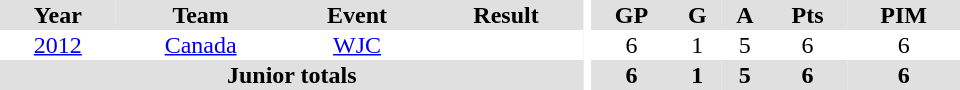<table border="0" cellpadding="1" cellspacing="0" ID="Table3" style="text-align:center; width:40em">
<tr ALIGN="center" bgcolor="#e0e0e0">
<th>Year</th>
<th>Team</th>
<th>Event</th>
<th>Result</th>
<th rowspan="100" bgcolor="#ffffff"></th>
<th>GP</th>
<th>G</th>
<th>A</th>
<th>Pts</th>
<th>PIM</th>
</tr>
<tr style="text-align:center;">
<td><a href='#'>2012</a></td>
<td><a href='#'>Canada</a></td>
<td><a href='#'>WJC</a></td>
<td></td>
<td>6</td>
<td>1</td>
<td>5</td>
<td>6</td>
<td>6</td>
</tr>
<tr style="background:#e0e0e0;">
<th colspan="4">Junior totals</th>
<th>6</th>
<th>1</th>
<th>5</th>
<th>6</th>
<th>6</th>
</tr>
</table>
